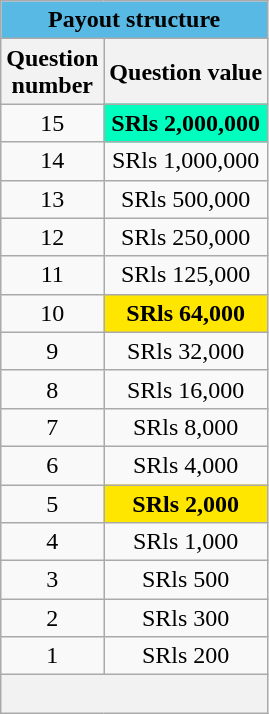<table class="wikitable" style="text-align:center;">
<tr>
<th colspan="2" style="background: #58B9E4">Payout structure</th>
</tr>
<tr>
<th>Question<br>number</th>
<th>Question value</th>
</tr>
<tr>
<td>15</td>
<td style="background: #00FFBF"><strong>SRls 2,000,000</strong></td>
</tr>
<tr>
<td>14</td>
<td>SRls 1,000,000</td>
</tr>
<tr>
<td>13</td>
<td>SRls 500,000</td>
</tr>
<tr>
<td>12</td>
<td>SRls 250,000</td>
</tr>
<tr>
<td>11</td>
<td>SRls 125,000</td>
</tr>
<tr>
<td>10</td>
<td style="background: #FFE600"><strong>SRls 64,000</strong></td>
</tr>
<tr>
<td>9</td>
<td>SRls 32,000</td>
</tr>
<tr>
<td>8</td>
<td>SRls 16,000</td>
</tr>
<tr>
<td>7</td>
<td>SRls 8,000</td>
</tr>
<tr>
<td>6</td>
<td>SRls 4,000</td>
</tr>
<tr>
<td>5</td>
<td style="background: #FFE600"><strong>SRls 2,000</strong></td>
</tr>
<tr>
<td>4</td>
<td>SRls 1,000</td>
</tr>
<tr>
<td>3</td>
<td>SRls 500</td>
</tr>
<tr>
<td>2</td>
<td>SRls 300</td>
</tr>
<tr>
<td>1</td>
<td>SRls 200</td>
</tr>
<tr>
<th colspan="2" style="text-align:left"><br></th>
</tr>
</table>
